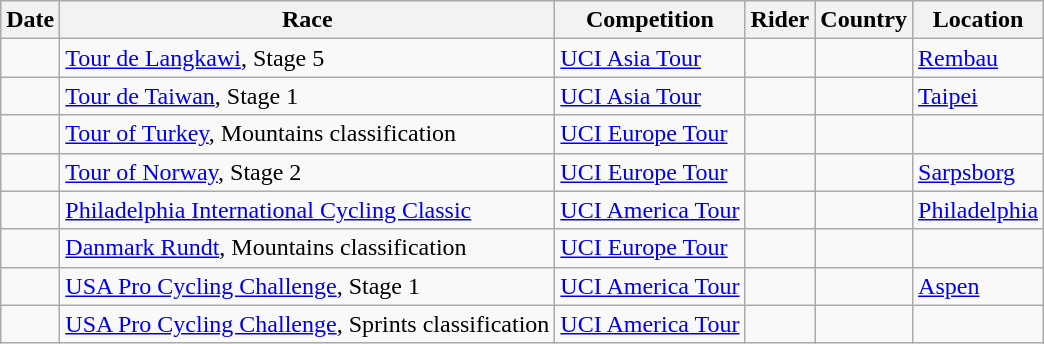<table class="wikitable sortable">
<tr>
<th>Date</th>
<th>Race</th>
<th>Competition</th>
<th>Rider</th>
<th>Country</th>
<th>Location</th>
</tr>
<tr>
<td></td>
<td><a href='#'>Tour de Langkawi</a>, Stage 5</td>
<td><a href='#'>UCI Asia Tour</a></td>
<td></td>
<td></td>
<td><a href='#'>Rembau</a></td>
</tr>
<tr>
<td></td>
<td><a href='#'>Tour de Taiwan</a>, Stage 1</td>
<td><a href='#'>UCI Asia Tour</a></td>
<td></td>
<td></td>
<td><a href='#'>Taipei</a></td>
</tr>
<tr>
<td></td>
<td><a href='#'>Tour of Turkey</a>, Mountains classification</td>
<td><a href='#'>UCI Europe Tour</a></td>
<td></td>
<td></td>
<td></td>
</tr>
<tr>
<td></td>
<td><a href='#'>Tour of Norway</a>, Stage 2</td>
<td><a href='#'>UCI Europe Tour</a></td>
<td></td>
<td></td>
<td><a href='#'>Sarpsborg</a></td>
</tr>
<tr>
<td></td>
<td><a href='#'>Philadelphia International Cycling Classic</a></td>
<td><a href='#'>UCI America Tour</a></td>
<td></td>
<td></td>
<td><a href='#'>Philadelphia</a></td>
</tr>
<tr>
<td></td>
<td><a href='#'>Danmark Rundt</a>, Mountains classification</td>
<td><a href='#'>UCI Europe Tour</a></td>
<td></td>
<td></td>
<td></td>
</tr>
<tr>
<td></td>
<td><a href='#'>USA Pro Cycling Challenge</a>, Stage 1</td>
<td><a href='#'>UCI America Tour</a></td>
<td></td>
<td></td>
<td><a href='#'>Aspen</a></td>
</tr>
<tr>
<td></td>
<td><a href='#'>USA Pro Cycling Challenge</a>, Sprints classification</td>
<td><a href='#'>UCI America Tour</a></td>
<td></td>
<td></td>
<td></td>
</tr>
</table>
